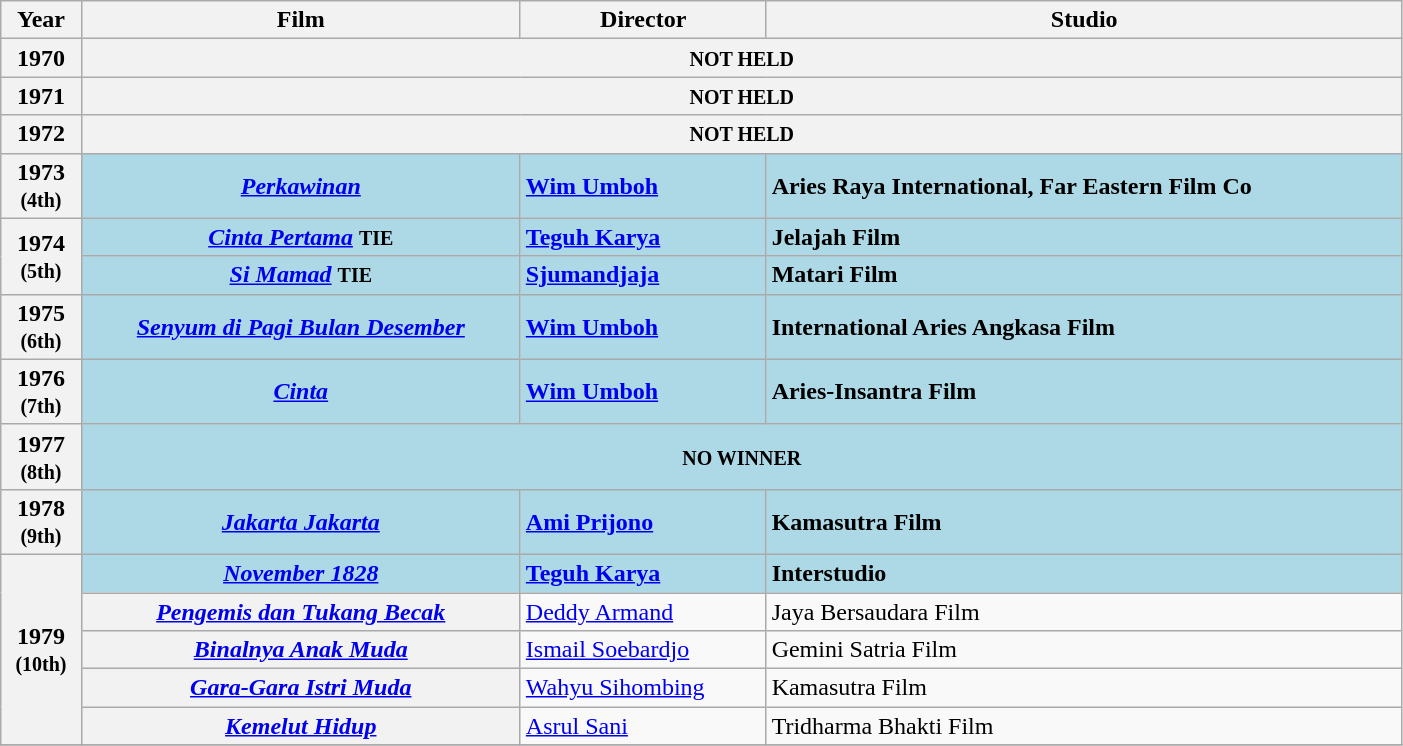<table class="wikitable plainrowheaders sortable" style="width: 74%;">
<tr>
<th scope="col">Year</th>
<th scope="col">Film</th>
<th scope="col">Director</th>
<th scope="col">Studio</th>
</tr>
<tr>
<th scope="row" style="text-align:center;">1970</th>
<th colspan="3" scope="row"><small>NOT HELD</small></th>
</tr>
<tr>
<th scope="row" style="text-align:center;">1971</th>
<th colspan="3" scope="row"><small>NOT HELD</small></th>
</tr>
<tr>
<th scope="row" style="text-align:center;">1972</th>
<th colspan="3" scope="row"><small>NOT HELD</small></th>
</tr>
<tr>
<th scope="row" style="text-align:center;"><strong>1973</strong><br><small>(4th)</small></th>
<th scope="row" style="background:lightblue;"><strong><em><a href='#'>Perkawinan</a></em></strong></th>
<td style="background:lightblue;"><strong><a href='#'>Wim Umboh</a></strong></td>
<td style="background:lightblue;"><strong>Aries Raya International, Far Eastern Film Co</strong></td>
</tr>
<tr>
<th scope="row" rowspan="2" style="text-align:center;"><strong>1974</strong><br><small>(5th)</small></th>
<th scope="row" style="background:lightblue;"><strong><em><a href='#'>Cinta Pertama</a></em></strong> <small>TIE</small></th>
<td style="background:lightblue;"><strong><a href='#'>Teguh Karya</a></strong></td>
<td style="background:lightblue;"><strong>Jelajah Film</strong></td>
</tr>
<tr>
<th scope="row" style="background:lightblue;"><strong><em><a href='#'>Si Mamad</a></em></strong> <small>TIE</small></th>
<td style="background:lightblue;"><strong><a href='#'>Sjumandjaja</a></strong></td>
<td style="background:lightblue;"><strong>Matari Film</strong></td>
</tr>
<tr>
<th scope="row" style="text-align:center;"><strong>1975</strong><br><small>(6th)</small></th>
<th scope="row" style="background:lightblue;"><strong><em><a href='#'>Senyum di Pagi Bulan Desember</a></em></strong></th>
<td style="background:lightblue;"><strong><a href='#'>Wim Umboh</a></strong></td>
<td style="background:lightblue;"><strong>International Aries Angkasa Film</strong></td>
</tr>
<tr>
<th scope="row" style="text-align:center;"><strong>1976</strong><br><small>(7th)</small></th>
<th scope="row" style="background:lightblue;"><strong><em><a href='#'>Cinta</a></em></strong></th>
<td style="background:lightblue;"><strong><a href='#'>Wim Umboh</a></strong></td>
<td style="background:lightblue;"><strong>Aries-Insantra Film</strong></td>
</tr>
<tr>
<th scope="row" style="text-align:center;"><strong>1977</strong><br><small>(8th)</small></th>
<th colspan="3" scope="row" style="background:lightblue;"><small><strong>NO WINNER</strong></small></th>
</tr>
<tr>
<th scope="row" style="text-align:center;"><strong>1978</strong><br><small>(9th)</small></th>
<th scope="row" style="background:lightblue;"><strong><em><a href='#'>Jakarta Jakarta</a></em></strong></th>
<td style="background:lightblue;"><strong><a href='#'>Ami Prijono</a></strong></td>
<td style="background:lightblue;"><strong>Kamasutra Film</strong></td>
</tr>
<tr>
<th scope="row" rowspan="5" style="text-align:center;"><strong>1979</strong><br><small>(10th)</small></th>
<th scope="row" style="background:lightblue;"><strong><em><a href='#'>November 1828</a></em></strong></th>
<td style="background:lightblue;"><strong><a href='#'>Teguh Karya</a></strong></td>
<td style="background:lightblue;"><strong>Interstudio</strong></td>
</tr>
<tr>
<th scope="row"><em><a href='#'>Pengemis dan Tukang Becak</a></em></th>
<td><a href='#'>Deddy Armand</a></td>
<td>Jaya Bersaudara Film</td>
</tr>
<tr>
<th scope="row"><em><a href='#'>Binalnya Anak Muda</a></em></th>
<td><a href='#'>Ismail Soebardjo</a></td>
<td>Gemini Satria Film</td>
</tr>
<tr>
<th scope="row"><em><a href='#'>Gara-Gara Istri Muda</a></em></th>
<td><a href='#'>Wahyu Sihombing</a></td>
<td>Kamasutra Film</td>
</tr>
<tr>
<th scope="row"><em><a href='#'>Kemelut Hidup</a></em></th>
<td><a href='#'>Asrul Sani</a></td>
<td>Tridharma Bhakti Film</td>
</tr>
<tr>
</tr>
</table>
